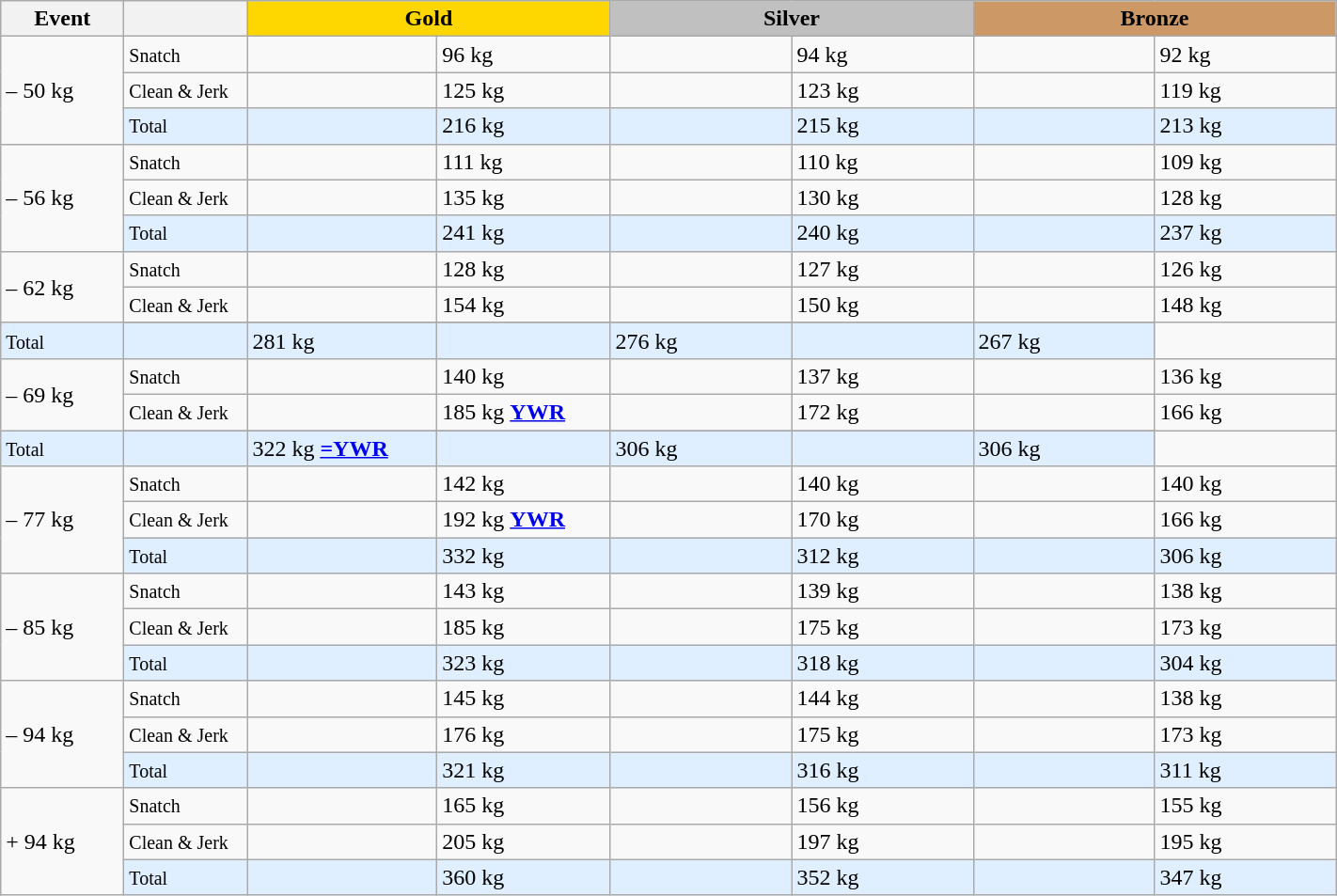<table class="wikitable">
<tr>
<th width=80>Event</th>
<th width=80></th>
<td bgcolor=gold align="center" colspan=2 width=250><strong>Gold</strong></td>
<td bgcolor=silver align="center" colspan=2 width=250><strong>Silver</strong></td>
<td bgcolor=#cc9966 colspan=2 align="center" width=250><strong>Bronze</strong></td>
</tr>
<tr>
<td rowspan=3>– 50 kg</td>
<td><small>Snatch</small></td>
<td></td>
<td>96 kg</td>
<td></td>
<td>94 kg</td>
<td></td>
<td>92 kg</td>
</tr>
<tr>
<td><small>Clean & Jerk</small></td>
<td></td>
<td>125 kg</td>
<td></td>
<td>123 kg</td>
<td></td>
<td>119 kg</td>
</tr>
<tr bgcolor=#dfefff>
<td><small>Total</small></td>
<td></td>
<td>216 kg</td>
<td></td>
<td>215 kg</td>
<td></td>
<td>213 kg</td>
</tr>
<tr>
<td rowspan=3>– 56 kg</td>
<td><small>Snatch</small></td>
<td></td>
<td>111 kg</td>
<td></td>
<td>110 kg</td>
<td></td>
<td>109 kg</td>
</tr>
<tr>
<td><small>Clean & Jerk</small></td>
<td></td>
<td>135 kg</td>
<td></td>
<td>130 kg</td>
<td></td>
<td>128 kg</td>
</tr>
<tr bgcolor=#dfefff>
<td><small>Total</small></td>
<td></td>
<td>241 kg</td>
<td></td>
<td>240 kg</td>
<td></td>
<td>237 kg</td>
</tr>
<tr>
<td rowspan=3>– 62 kg</td>
<td><small>Snatch</small></td>
<td></td>
<td>128 kg</td>
<td></td>
<td>127 kg</td>
<td></td>
<td>126 kg</td>
</tr>
<tr>
<td><small>Clean & Jerk</small></td>
<td></td>
<td>154 kg</td>
<td></td>
<td>150 kg</td>
<td></td>
<td>148 kg</td>
</tr>
<tr>
</tr>
<tr bgcolor=#dfefff>
<td><small>Total</small></td>
<td></td>
<td>281 kg</td>
<td></td>
<td>276 kg</td>
<td></td>
<td>267 kg</td>
</tr>
<tr>
<td rowspan=3>– 69 kg</td>
<td><small>Snatch</small></td>
<td></td>
<td>140 kg</td>
<td></td>
<td>137 kg</td>
<td></td>
<td>136 kg</td>
</tr>
<tr>
<td><small>Clean & Jerk</small></td>
<td></td>
<td>185 kg <strong><a href='#'>YWR</a></strong></td>
<td></td>
<td>172 kg</td>
<td></td>
<td>166 kg</td>
</tr>
<tr>
</tr>
<tr bgcolor=#dfefff>
<td><small>Total</small></td>
<td></td>
<td>322 kg <strong><a href='#'>=YWR</a></strong></td>
<td></td>
<td>306 kg</td>
<td></td>
<td>306 kg</td>
</tr>
<tr>
<td rowspan=3>– 77 kg</td>
<td><small>Snatch</small></td>
<td></td>
<td>142 kg</td>
<td></td>
<td>140 kg</td>
<td></td>
<td>140 kg</td>
</tr>
<tr>
<td><small>Clean & Jerk</small></td>
<td></td>
<td>192 kg <strong><a href='#'>YWR</a></strong></td>
<td></td>
<td>170 kg</td>
<td></td>
<td>166 kg</td>
</tr>
<tr bgcolor=#dfefff>
<td><small>Total</small></td>
<td></td>
<td>332 kg</td>
<td></td>
<td>312 kg</td>
<td></td>
<td>306 kg</td>
</tr>
<tr>
<td rowspan=3>– 85 kg</td>
<td><small>Snatch</small></td>
<td></td>
<td>143 kg</td>
<td></td>
<td>139 kg</td>
<td></td>
<td>138 kg</td>
</tr>
<tr>
<td><small>Clean & Jerk</small></td>
<td></td>
<td>185 kg</td>
<td></td>
<td>175 kg</td>
<td></td>
<td>173 kg</td>
</tr>
<tr bgcolor=#dfefff>
<td><small>Total</small></td>
<td></td>
<td>323 kg</td>
<td></td>
<td>318 kg</td>
<td></td>
<td>304 kg</td>
</tr>
<tr>
<td rowspan=3>– 94 kg</td>
<td><small>Snatch</small></td>
<td></td>
<td>145 kg</td>
<td></td>
<td>144 kg</td>
<td></td>
<td>138 kg</td>
</tr>
<tr>
<td><small>Clean & Jerk</small></td>
<td></td>
<td>176 kg</td>
<td></td>
<td>175 kg</td>
<td></td>
<td>173 kg</td>
</tr>
<tr bgcolor=#dfefff>
<td><small>Total</small></td>
<td></td>
<td>321 kg</td>
<td></td>
<td>316 kg</td>
<td></td>
<td>311 kg</td>
</tr>
<tr>
<td rowspan=3>+ 94 kg</td>
<td><small>Snatch</small></td>
<td></td>
<td>165 kg</td>
<td></td>
<td>156 kg</td>
<td></td>
<td>155 kg</td>
</tr>
<tr>
<td><small>Clean & Jerk</small></td>
<td></td>
<td>205 kg</td>
<td></td>
<td>197 kg</td>
<td></td>
<td>195 kg</td>
</tr>
<tr bgcolor=#dfefff>
<td><small>Total</small></td>
<td></td>
<td>360 kg</td>
<td></td>
<td>352 kg</td>
<td></td>
<td>347 kg</td>
</tr>
</table>
